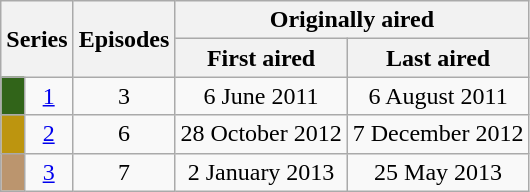<table class="wikitable plainrowheaders" style="text-align:center;">
<tr>
<th colspan="2" rowspan="2">Series</th>
<th rowspan="2">Episodes</th>
<th colspan="2">Originally aired</th>
</tr>
<tr>
<th>First aired</th>
<th>Last aired</th>
</tr>
<tr>
<td style="background:#316419;"></td>
<td><a href='#'>1</a></td>
<td>3</td>
<td>6 June 2011</td>
<td>6 August 2011</td>
</tr>
<tr>
<td style="background:#BD950F;"></td>
<td><a href='#'>2</a></td>
<td>6</td>
<td>28 October 2012</td>
<td>7 December 2012</td>
</tr>
<tr>
<td style="background:#BB956E;"></td>
<td><a href='#'>3</a></td>
<td>7</td>
<td>2 January 2013</td>
<td>25 May 2013</td>
</tr>
</table>
